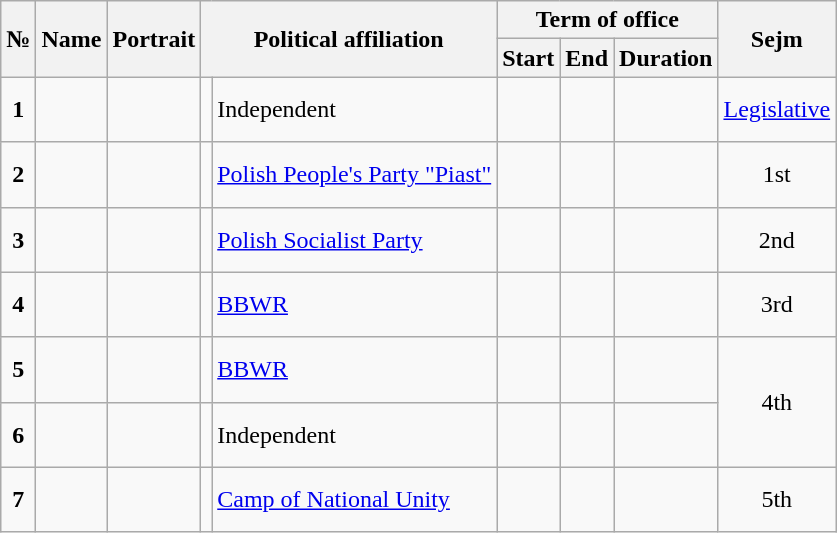<table class="wikitable" style="text-align:center;">
<tr>
<th rowspan="2">№</th>
<th rowspan="2">Name<br></th>
<th rowspan="2">Portrait</th>
<th rowspan="2" colspan="2">Political affiliation</th>
<th colspan="3">Term of office</th>
<th rowspan="2">Sejm</th>
</tr>
<tr>
<th>Start</th>
<th>End</th>
<th>Duration</th>
</tr>
<tr>
<td><strong>1</strong></td>
<td><strong></strong><br><br></td>
<td></td>
<td></td>
<td style="text-align:left;">Independent</td>
<td></td>
<td></td>
<td></td>
<td sort-value="#"><a href='#'>Legislative</a></td>
</tr>
<tr>
<td><strong>2</strong></td>
<td><strong></strong><br><br></td>
<td></td>
<td></td>
<td style="text-align:left;"><a href='#'>Polish People's Party "Piast"</a></td>
<td></td>
<td></td>
<td></td>
<td>1st</td>
</tr>
<tr>
<td><strong>3</strong></td>
<td><strong></strong><br><br></td>
<td></td>
<td></td>
<td style="text-align:left;"><a href='#'>Polish Socialist Party</a></td>
<td></td>
<td></td>
<td></td>
<td>2nd</td>
</tr>
<tr>
<td><strong>4</strong></td>
<td><strong></strong><br><br></td>
<td></td>
<td></td>
<td style="text-align:left;"><a href='#'>BBWR</a></td>
<td></td>
<td></td>
<td></td>
<td>3rd</td>
</tr>
<tr>
<td><strong>5</strong></td>
<td><strong></strong><br><br></td>
<td></td>
<td></td>
<td style="text-align:left;"><a href='#'>BBWR</a></td>
<td></td>
<td></td>
<td></td>
<td rowspan="2">4th</td>
</tr>
<tr>
<td><strong>6</strong></td>
<td><strong></strong><br><br></td>
<td></td>
<td></td>
<td style="text-align:left;">Independent</td>
<td></td>
<td></td>
<td></td>
</tr>
<tr>
<td><strong>7</strong></td>
<td><strong></strong><br><br></td>
<td></td>
<td></td>
<td style="text-align:left;"><a href='#'>Camp of National Unity</a></td>
<td></td>
<td></td>
<td></td>
<td>5th</td>
</tr>
</table>
